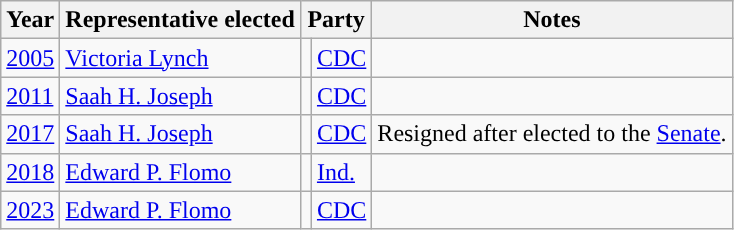<table class="wikitable">
<tr>
<th>Year</th>
<th>Representative elected</th>
<th colspan=2>Party</th>
<th>Notes</th>
</tr>
<tr>
<td><a href='#'>2005</a></td>
<td><a href='#'>Victoria Lynch</a></td>
<td></td>
<td><a href='#'>CDC</a></td>
<td></td>
</tr>
<tr>
<td><a href='#'>2011</a></td>
<td><a href='#'>Saah H. Joseph</a></td>
<td></td>
<td><a href='#'>CDC</a></td>
<td></td>
</tr>
<tr>
<td><a href='#'>2017</a></td>
<td><a href='#'>Saah H. Joseph</a></td>
<td></td>
<td><a href='#'>CDC</a></td>
<td>Resigned after elected to the <a href='#'>Senate</a>.</td>
</tr>
<tr>
<td><a href='#'>2018</a></td>
<td><a href='#'>Edward P. Flomo</a></td>
<td></td>
<td><a href='#'>Ind.</a></td>
<td></td>
</tr>
<tr>
<td><a href='#'>2023</a></td>
<td><a href='#'>Edward P. Flomo</a></td>
<td></td>
<td><a href='#'>CDC</a></td>
<td></td>
</tr>
</table>
